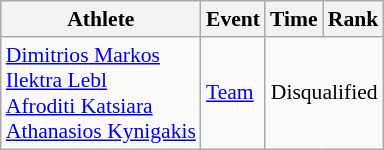<table class=wikitable style="font-size:90%;">
<tr>
<th>Athlete</th>
<th>Event</th>
<th>Time</th>
<th>Rank</th>
</tr>
<tr style="text-align:center">
<td style="text-align:left"><a href='#'>Dimitrios Markos</a><br><a href='#'>Ilektra Lebl</a><br><a href='#'>Afroditi Katsiara</a><br><a href='#'>Athanasios Kynigakis</a></td>
<td style="text-align:left"><a href='#'>Team</a></td>
<td colspan=2>Disqualified</td>
</tr>
</table>
